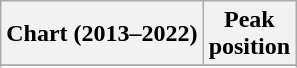<table class="wikitable sortable plainrowheaders" style="text-align:center">
<tr>
<th scope="col">Chart (2013–2022)</th>
<th scope="col">Peak<br>position</th>
</tr>
<tr>
</tr>
<tr>
</tr>
<tr>
</tr>
<tr>
</tr>
<tr>
</tr>
<tr>
</tr>
<tr>
</tr>
<tr>
</tr>
<tr>
</tr>
<tr>
</tr>
<tr>
</tr>
<tr>
</tr>
<tr>
</tr>
<tr>
</tr>
<tr>
</tr>
<tr>
</tr>
<tr>
</tr>
<tr>
</tr>
<tr>
</tr>
</table>
